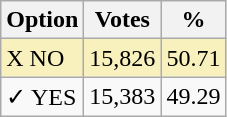<table class="wikitable">
<tr>
<th>Option</th>
<th>Votes</th>
<th>%</th>
</tr>
<tr>
<td style=background:#f8f1bd>X NO</td>
<td style=background:#f8f1bd>15,826</td>
<td style=background:#f8f1bd>50.71</td>
</tr>
<tr>
<td>✓ YES</td>
<td>15,383</td>
<td>49.29</td>
</tr>
</table>
